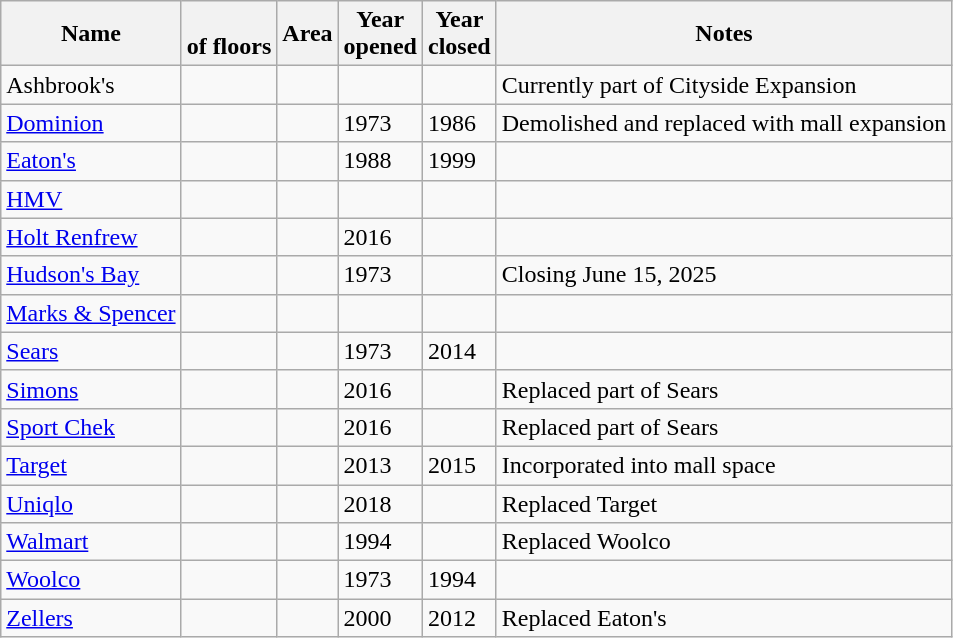<table class="wikitable sortable">
<tr>
<th>Name</th>
<th><br>of floors</th>
<th>Area</th>
<th>Year<br>opened</th>
<th>Year<br>closed</th>
<th class="unsortable">Notes</th>
</tr>
<tr>
<td>Ashbrook's</td>
<td></td>
<td></td>
<td></td>
<td></td>
<td>Currently part of Cityside Expansion</td>
</tr>
<tr>
<td><a href='#'>Dominion</a></td>
<td></td>
<td></td>
<td>1973</td>
<td>1986</td>
<td>Demolished and replaced with mall expansion</td>
</tr>
<tr>
<td><a href='#'>Eaton's</a></td>
<td></td>
<td></td>
<td>1988</td>
<td>1999</td>
<td></td>
</tr>
<tr>
<td><a href='#'>HMV</a></td>
<td></td>
<td></td>
<td></td>
<td></td>
<td></td>
</tr>
<tr>
<td><a href='#'>Holt Renfrew</a></td>
<td></td>
<td></td>
<td>2016</td>
<td></td>
<td></td>
</tr>
<tr>
<td><a href='#'>Hudson's Bay</a></td>
<td></td>
<td></td>
<td>1973</td>
<td></td>
<td>Closing June 15, 2025</td>
</tr>
<tr>
<td><a href='#'>Marks & Spencer</a></td>
<td></td>
<td></td>
<td></td>
<td></td>
<td></td>
</tr>
<tr>
<td><a href='#'>Sears</a></td>
<td></td>
<td></td>
<td>1973</td>
<td>2014</td>
<td></td>
</tr>
<tr>
<td><a href='#'>Simons</a></td>
<td></td>
<td></td>
<td>2016</td>
<td></td>
<td>Replaced part of Sears</td>
</tr>
<tr>
<td><a href='#'>Sport Chek</a></td>
<td></td>
<td></td>
<td>2016</td>
<td></td>
<td>Replaced part of Sears</td>
</tr>
<tr>
<td><a href='#'>Target</a></td>
<td></td>
<td></td>
<td>2013</td>
<td>2015</td>
<td>Incorporated into mall space</td>
</tr>
<tr>
<td><a href='#'>Uniqlo</a></td>
<td></td>
<td></td>
<td>2018</td>
<td></td>
<td>Replaced Target</td>
</tr>
<tr>
<td><a href='#'>Walmart</a></td>
<td></td>
<td></td>
<td>1994</td>
<td></td>
<td>Replaced Woolco</td>
</tr>
<tr>
<td><a href='#'>Woolco</a></td>
<td></td>
<td></td>
<td>1973</td>
<td>1994</td>
<td></td>
</tr>
<tr>
<td><a href='#'>Zellers</a></td>
<td></td>
<td></td>
<td>2000</td>
<td>2012</td>
<td>Replaced Eaton's</td>
</tr>
</table>
